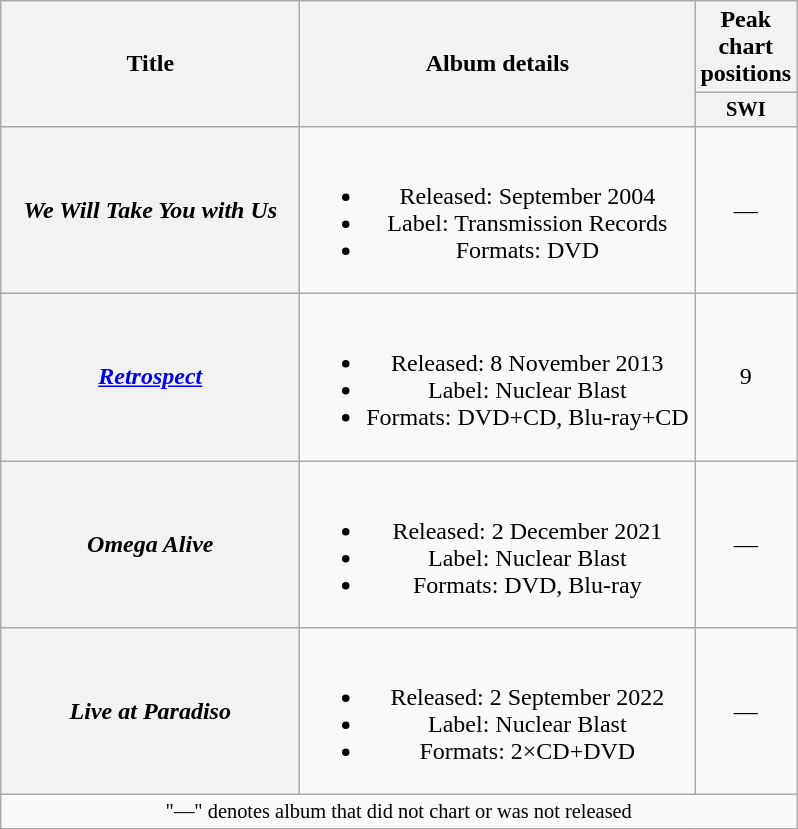<table class="wikitable plainrowheaders" style="text-align:center;" border="1">
<tr>
<th scope="col" rowspan="2" style="width:12em;">Title</th>
<th scope="col" rowspan="2" style="width:16em;">Album details</th>
<th scope="col" colspan="1">Peak chart positions</th>
</tr>
<tr>
<th scope="col" style="width:3em;font-size:85%;">SWI<br></th>
</tr>
<tr>
<th scope="row"><em>We Will Take You with Us</em></th>
<td><br><ul><li>Released: September 2004</li><li>Label: Transmission Records</li><li>Formats: DVD</li></ul></td>
<td>—</td>
</tr>
<tr>
<th scope="row"><em><a href='#'>Retrospect</a></em></th>
<td><br><ul><li>Released: 8 November 2013</li><li>Label: Nuclear Blast</li><li>Formats: DVD+CD, Blu-ray+CD</li></ul></td>
<td>9</td>
</tr>
<tr>
<th scope="row"><em>Omega Alive</em></th>
<td><br><ul><li>Released: 2 December 2021</li><li>Label: Nuclear Blast</li><li>Formats: DVD, Blu-ray</li></ul></td>
<td>—</td>
</tr>
<tr>
<th scope="row"><em>Live at Paradiso</em></th>
<td><br><ul><li>Released: 2 September 2022</li><li>Label: Nuclear Blast</li><li>Formats: 2×CD+DVD</li></ul></td>
<td>—</td>
</tr>
<tr>
<td colspan="15" style="font-size:85%">"—" denotes album that did not chart or was not released</td>
</tr>
</table>
